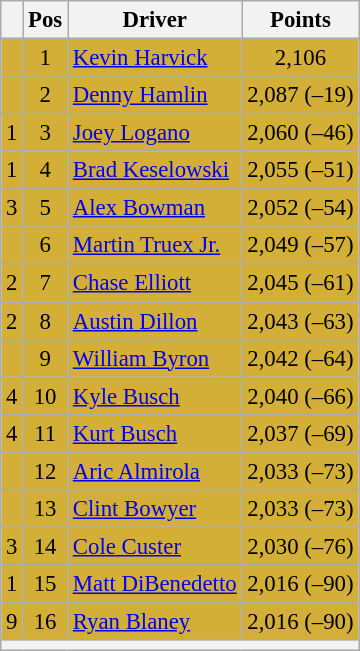<table class="wikitable" style="font-size: 95%">
<tr>
<th></th>
<th>Pos</th>
<th>Driver</th>
<th>Points</th>
</tr>
<tr style="background:#D4AF37;">
<td align="left"></td>
<td style="text-align:center;">1</td>
<td><a href='#'>Kevin Harvick</a></td>
<td style="text-align:center;">2,106</td>
</tr>
<tr style="background:#D4AF37;">
<td align="left"></td>
<td style="text-align:center;">2</td>
<td><a href='#'>Denny Hamlin</a></td>
<td style="text-align:center;">2,087 (–19)</td>
</tr>
<tr style="background:#D4AF37;">
<td align="left"> 1</td>
<td style="text-align:center;">3</td>
<td><a href='#'>Joey Logano</a></td>
<td style="text-align:center;">2,060 (–46)</td>
</tr>
<tr style="background:#D4AF37;">
<td align="left"> 1</td>
<td style="text-align:center;">4</td>
<td><a href='#'>Brad Keselowski</a></td>
<td style="text-align:center;">2,055 (–51)</td>
</tr>
<tr style="background:#D4AF37;">
<td align="left"> 3</td>
<td style="text-align:center;">5</td>
<td><a href='#'>Alex Bowman</a></td>
<td style="text-align:center;">2,052 (–54)</td>
</tr>
<tr style="background:#D4AF37;">
<td align="left"></td>
<td style="text-align:center;">6</td>
<td><a href='#'>Martin Truex Jr.</a></td>
<td style="text-align:center;">2,049 (–57)</td>
</tr>
<tr style="background:#D4AF37;">
<td align="left"> 2</td>
<td style="text-align:center;">7</td>
<td><a href='#'>Chase Elliott</a></td>
<td style="text-align:center;">2,045 (–61)</td>
</tr>
<tr style="background:#D4AF37;">
<td align="left"> 2</td>
<td style="text-align:center;">8</td>
<td><a href='#'>Austin Dillon</a></td>
<td style="text-align:center;">2,043 (–63)</td>
</tr>
<tr style="background:#D4AF37;">
<td align="left"></td>
<td style="text-align:center;">9</td>
<td><a href='#'>William Byron</a></td>
<td style="text-align:center;">2,042 (–64)</td>
</tr>
<tr style="background:#D4AF37;">
<td align="left"> 4</td>
<td style="text-align:center;">10</td>
<td><a href='#'>Kyle Busch</a></td>
<td style="text-align:center;">2,040 (–66)</td>
</tr>
<tr style="background:#D4AF37;">
<td align="left"> 4</td>
<td style="text-align:center;">11</td>
<td><a href='#'>Kurt Busch</a></td>
<td style="text-align:center;">2,037 (–69)</td>
</tr>
<tr style="background:#D4AF37;">
<td align="left"></td>
<td style="text-align:center;">12</td>
<td><a href='#'>Aric Almirola</a></td>
<td style="text-align:center;">2,033 (–73)</td>
</tr>
<tr style="background:#D4AF37;">
<td align="left"></td>
<td style="text-align:center;">13</td>
<td><a href='#'>Clint Bowyer</a></td>
<td style="text-align:center;">2,033 (–73)</td>
</tr>
<tr style="background:#D4AF37;">
<td align="left"> 3</td>
<td style="text-align:center;">14</td>
<td><a href='#'>Cole Custer</a></td>
<td style="text-align:center;">2,030 (–76)</td>
</tr>
<tr style="background:#D4AF37;">
<td align="left"> 1</td>
<td style="text-align:center;">15</td>
<td><a href='#'>Matt DiBenedetto</a></td>
<td style="text-align:center;">2,016 (–90)</td>
</tr>
<tr style="background:#D4AF37;">
<td align="left"> 9</td>
<td style="text-align:center;">16</td>
<td><a href='#'>Ryan Blaney</a></td>
<td style="text-align:center;">2,016 (–90)</td>
</tr>
<tr class="sortbottom">
<th colspan="9"></th>
</tr>
</table>
